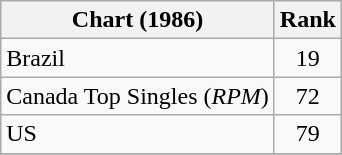<table class="wikitable">
<tr>
<th>Chart (1986)</th>
<th>Rank</th>
</tr>
<tr>
<td>Brazil</td>
<td align="center">19</td>
</tr>
<tr>
<td>Canada Top Singles (<em>RPM</em>)</td>
<td align="center">72</td>
</tr>
<tr>
<td>US</td>
<td align="center">79</td>
</tr>
<tr>
</tr>
</table>
